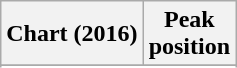<table class="wikitable sortable plainrowheaders">
<tr>
<th>Chart (2016)</th>
<th>Peak<br>position</th>
</tr>
<tr>
</tr>
<tr>
</tr>
<tr>
</tr>
</table>
